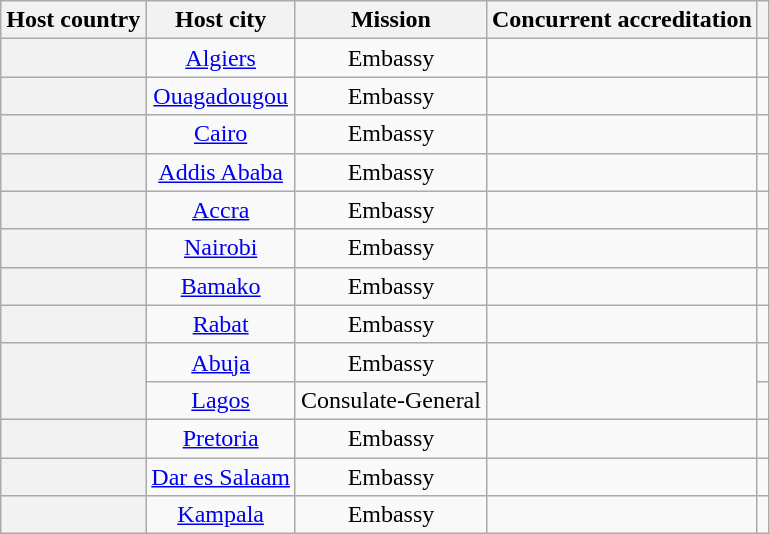<table class="wikitable plainrowheaders" style="text-align:center;">
<tr>
<th scope="col">Host country</th>
<th scope="col">Host city</th>
<th scope="col">Mission</th>
<th scope="col">Concurrent accreditation</th>
<th scope="col"></th>
</tr>
<tr>
<th scope="row"></th>
<td><a href='#'>Algiers</a></td>
<td>Embassy</td>
<td></td>
<td></td>
</tr>
<tr>
<th scope="row"></th>
<td><a href='#'>Ouagadougou</a></td>
<td>Embassy</td>
<td></td>
<td></td>
</tr>
<tr>
<th scope="row"></th>
<td><a href='#'>Cairo</a></td>
<td>Embassy</td>
<td></td>
<td></td>
</tr>
<tr>
<th scope="row"></th>
<td><a href='#'>Addis Ababa</a></td>
<td>Embassy</td>
<td></td>
<td></td>
</tr>
<tr>
<th scope="row"></th>
<td><a href='#'>Accra</a></td>
<td>Embassy</td>
<td></td>
<td></td>
</tr>
<tr>
<th scope="row"></th>
<td><a href='#'>Nairobi</a></td>
<td>Embassy</td>
<td></td>
<td></td>
</tr>
<tr>
<th scope="row"></th>
<td><a href='#'>Bamako</a></td>
<td>Embassy</td>
<td></td>
<td></td>
</tr>
<tr>
<th scope="row"></th>
<td><a href='#'>Rabat</a></td>
<td>Embassy</td>
<td></td>
<td></td>
</tr>
<tr>
<th scope="row" rowspan="2"></th>
<td><a href='#'>Abuja</a></td>
<td>Embassy</td>
<td rowspan="2"></td>
<td></td>
</tr>
<tr>
<td><a href='#'>Lagos</a></td>
<td>Consulate-General</td>
<td></td>
</tr>
<tr>
<th scope="row"></th>
<td><a href='#'>Pretoria</a></td>
<td>Embassy</td>
<td></td>
<td></td>
</tr>
<tr>
<th scope="row"></th>
<td><a href='#'>Dar es Salaam</a></td>
<td>Embassy</td>
<td></td>
<td></td>
</tr>
<tr>
<th scope="row"></th>
<td><a href='#'>Kampala</a></td>
<td>Embassy</td>
<td></td>
<td></td>
</tr>
</table>
